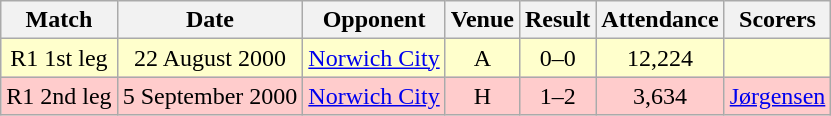<table class="wikitable" style="font-size:100%; text-align:center">
<tr>
<th>Match</th>
<th>Date</th>
<th>Opponent</th>
<th>Venue</th>
<th>Result</th>
<th>Attendance</th>
<th>Scorers</th>
</tr>
<tr style="background: #FFFFCC;">
<td>R1 1st leg</td>
<td>22 August 2000</td>
<td><a href='#'>Norwich City</a></td>
<td>A</td>
<td>0–0</td>
<td>12,224</td>
<td></td>
</tr>
<tr style="background: #FFCCCC;">
<td>R1 2nd leg</td>
<td>5 September 2000</td>
<td><a href='#'>Norwich City</a></td>
<td>H</td>
<td>1–2</td>
<td>3,634</td>
<td><a href='#'>Jørgensen</a></td>
</tr>
</table>
